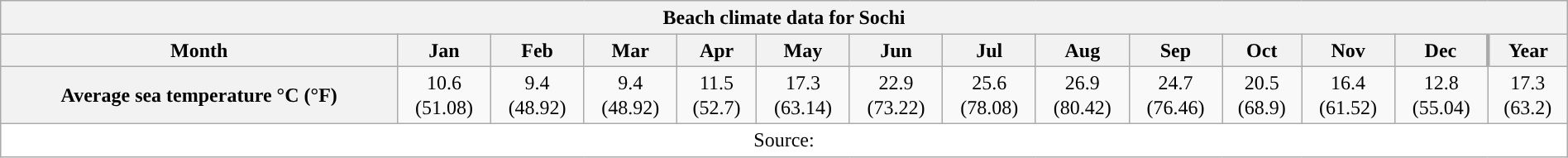<table style="width:100%;text-align:center;line-height:1.2em;margin-left:auto;margin-right:auto" class="wikitable">
<tr>
<th Colspan=14>Beach climate data for Sochi</th>
</tr>
<tr>
<th>Month</th>
<th>Jan</th>
<th>Feb</th>
<th>Mar</th>
<th>Apr</th>
<th>May</th>
<th>Jun</th>
<th>Jul</th>
<th>Aug</th>
<th>Sep</th>
<th>Oct</th>
<th>Nov</th>
<th>Dec</th>
<th style="border-left-width:medium">Year</th>
</tr>
<tr>
<th>Average sea temperature °C (°F)</th>
<td>10.6<br>(51.08)</td>
<td>9.4<br>(48.92)</td>
<td>9.4<br>(48.92)</td>
<td>11.5<br>(52.7)</td>
<td>17.3<br>(63.14)</td>
<td>22.9<br>(73.22)</td>
<td>25.6<br>(78.08)</td>
<td>26.9<br>(80.42)</td>
<td>24.7<br>(76.46)</td>
<td>20.5<br>(68.9)</td>
<td>16.4<br>(61.52)</td>
<td>12.8<br>(55.04)</td>
<td>17.3<br>(63.2)</td>
</tr>
<tr>
<th Colspan=14 style="background:#ffffff;font-weight:normal;font-size:100%;">Source:</th>
</tr>
</table>
